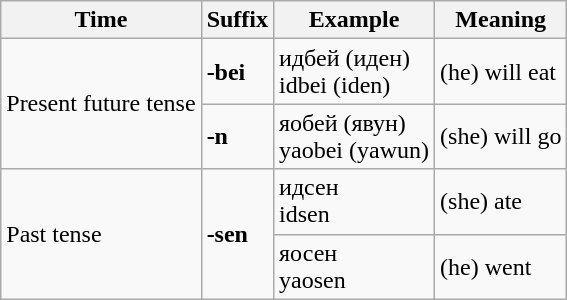<table class="wikitable">
<tr>
<th>Time</th>
<th>Suffix</th>
<th>Example</th>
<th>Meaning</th>
</tr>
<tr>
<td rowspan="2">Present future tense</td>
<td><strong>-bei</strong></td>
<td>идбей (иден)<br>idbei (iden)</td>
<td>(he) will eat</td>
</tr>
<tr>
<td><strong>-n</strong></td>
<td>яобей (явун)<br>yaobei (yawun)</td>
<td>(she) will go</td>
</tr>
<tr>
<td rowspan="2">Past tense</td>
<td rowspan="2"><strong>-sen</strong></td>
<td>идсен<br>idsen</td>
<td>(she) ate</td>
</tr>
<tr>
<td>яосен<br>yaosen</td>
<td>(he) went</td>
</tr>
</table>
